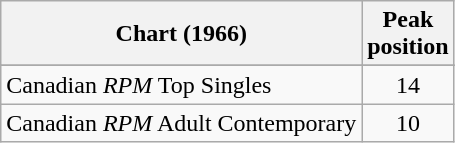<table class="wikitable sortable">
<tr>
<th align="left">Chart (1966)</th>
<th align="center">Peak<br>position</th>
</tr>
<tr>
</tr>
<tr>
</tr>
<tr>
</tr>
<tr>
<td align="left">Canadian <em>RPM</em> Top Singles</td>
<td align="center">14</td>
</tr>
<tr>
<td align="left">Canadian <em>RPM</em> Adult Contemporary</td>
<td align="center">10</td>
</tr>
</table>
